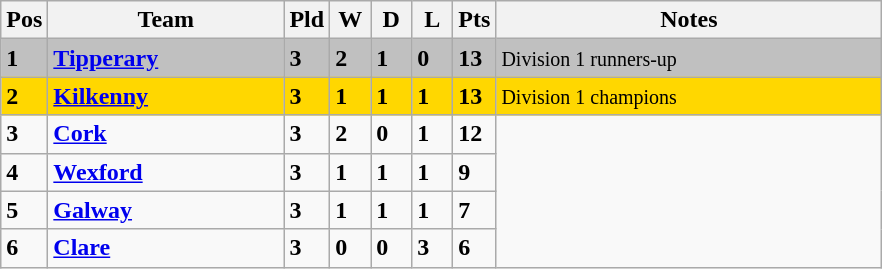<table class="wikitable" style="text-align: centre;">
<tr>
<th width=20>Pos</th>
<th width=150>Team</th>
<th width=20>Pld</th>
<th width=20>W</th>
<th width=20>D</th>
<th width=20>L</th>
<th width=20>Pts</th>
<th width=250>Notes</th>
</tr>
<tr style="background:silver;">
<td><strong>1</strong></td>
<td align=left><strong> <a href='#'>Tipperary</a> </strong></td>
<td><strong>3</strong></td>
<td><strong>2</strong></td>
<td><strong>1</strong></td>
<td><strong>0</strong></td>
<td><strong>13</strong></td>
<td><small> Division 1 runners-up</small></td>
</tr>
<tr style="background:gold;">
<td><strong>2</strong></td>
<td align=left><strong> <a href='#'>Kilkenny</a> </strong></td>
<td><strong>3</strong></td>
<td><strong>1</strong></td>
<td><strong>1</strong></td>
<td><strong>1</strong></td>
<td><strong>13</strong></td>
<td><small> Division 1 champions</small></td>
</tr>
<tr style>
<td><strong>3</strong></td>
<td align=left><strong> <a href='#'>Cork</a> </strong></td>
<td><strong>3</strong></td>
<td><strong>2</strong></td>
<td><strong>0</strong></td>
<td><strong>1</strong></td>
<td><strong>12</strong></td>
</tr>
<tr style>
<td><strong>4</strong></td>
<td align=left><strong> <a href='#'>Wexford</a> </strong></td>
<td><strong>3</strong></td>
<td><strong>1</strong></td>
<td><strong>1</strong></td>
<td><strong>1</strong></td>
<td><strong>9</strong></td>
</tr>
<tr style>
<td><strong>5</strong></td>
<td align=left><strong> <a href='#'>Galway</a> </strong></td>
<td><strong>3</strong></td>
<td><strong>1</strong></td>
<td><strong>1</strong></td>
<td><strong>1</strong></td>
<td><strong>7</strong></td>
</tr>
<tr style>
<td><strong>6</strong></td>
<td align=left><strong> <a href='#'>Clare</a> </strong></td>
<td><strong>3</strong></td>
<td><strong>0</strong></td>
<td><strong>0</strong></td>
<td><strong>3</strong></td>
<td><strong>6</strong></td>
</tr>
</table>
